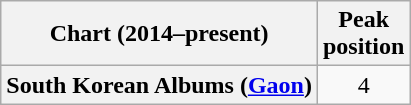<table class="wikitable sortable plainrowheaders">
<tr>
<th scope="col">Chart (2014–present)</th>
<th scope="col">Peak<br>position</th>
</tr>
<tr>
<th scope="row">South Korean Albums (<a href='#'>Gaon</a>)</th>
<td style="text-align:center;">4</td>
</tr>
</table>
